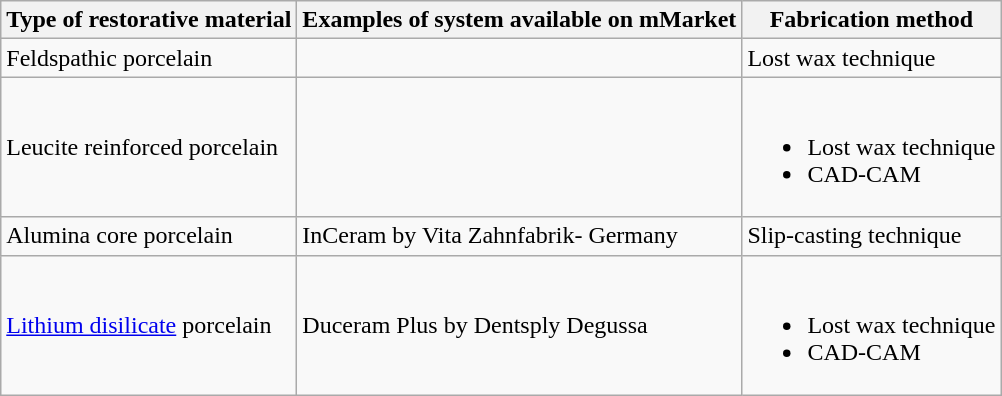<table class="wikitable">
<tr>
<th>Type of restorative material</th>
<th>Examples of system available on mMarket</th>
<th>Fabrication method</th>
</tr>
<tr>
<td>Feldspathic porcelain</td>
<td></td>
<td>Lost wax technique</td>
</tr>
<tr>
<td>Leucite reinforced porcelain</td>
<td> </td>
<td><br><ul><li>Lost wax technique</li><li>CAD-CAM</li></ul></td>
</tr>
<tr>
<td>Alumina core porcelain</td>
<td>InCeram by Vita Zahnfabrik- Germany   </td>
<td>Slip-casting technique</td>
</tr>
<tr>
<td><a href='#'>Lithium disilicate</a> porcelain</td>
<td>Duceram Plus by Dentsply Degussa   </td>
<td><br><ul><li>Lost wax technique</li><li>CAD-CAM</li></ul></td>
</tr>
</table>
